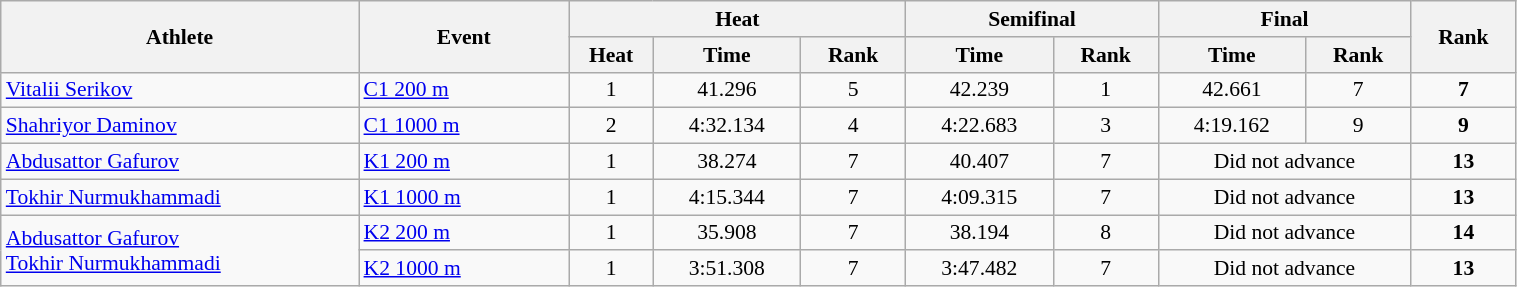<table class="wikitable" width="80%" style="text-align:center; font-size:90%">
<tr>
<th rowspan="2" width="17%">Athlete</th>
<th rowspan="2" width="10%">Event</th>
<th colspan="3">Heat</th>
<th colspan="2">Semifinal</th>
<th colspan="2">Final</th>
<th rowspan="2" width="5%">Rank</th>
</tr>
<tr>
<th width="4%">Heat</th>
<th width="7%">Time</th>
<th width="5%">Rank</th>
<th width="7%">Time</th>
<th width="5%">Rank</th>
<th width="7%">Time</th>
<th width="5%">Rank</th>
</tr>
<tr>
<td align="left"><a href='#'>Vitalii Serikov</a></td>
<td align="left"><a href='#'>C1 200 m</a></td>
<td>1</td>
<td>41.296</td>
<td>5 <strong></strong></td>
<td>42.239</td>
<td>1 <strong></strong></td>
<td>42.661</td>
<td>7</td>
<td align=center><strong>7</strong></td>
</tr>
<tr>
<td align="left"><a href='#'>Shahriyor Daminov</a></td>
<td align="left"><a href='#'>C1 1000 m</a></td>
<td>2</td>
<td>4:32.134</td>
<td>4 <strong></strong></td>
<td>4:22.683</td>
<td>3 <strong></strong></td>
<td>4:19.162</td>
<td>9</td>
<td align=center><strong>9</strong></td>
</tr>
<tr>
<td align="left"><a href='#'>Abdusattor Gafurov</a></td>
<td align="left"><a href='#'>K1 200 m</a></td>
<td>1</td>
<td>38.274</td>
<td>7 <strong></strong></td>
<td>40.407</td>
<td>7</td>
<td colspan=2>Did not advance</td>
<td align=center><strong>13</strong></td>
</tr>
<tr>
<td align="left"><a href='#'>Tokhir Nurmukhammadi</a></td>
<td align="left"><a href='#'>K1 1000 m</a></td>
<td>1</td>
<td>4:15.344</td>
<td>7 <strong></strong></td>
<td>4:09.315</td>
<td>7</td>
<td colspan=2>Did not advance</td>
<td align=center><strong>13</strong></td>
</tr>
<tr>
<td rowspan=2; align="left"><a href='#'>Abdusattor Gafurov</a><br><a href='#'>Tokhir Nurmukhammadi</a></td>
<td align="left"><a href='#'>K2 200 m</a></td>
<td>1</td>
<td>35.908</td>
<td>7 <strong></strong></td>
<td>38.194</td>
<td>8</td>
<td colspan=2>Did not advance</td>
<td align=center><strong>14</strong></td>
</tr>
<tr>
<td align="left"><a href='#'>K2 1000 m</a></td>
<td>1</td>
<td>3:51.308</td>
<td>7 <strong></strong></td>
<td>3:47.482</td>
<td>7</td>
<td colspan=2>Did not advance</td>
<td align=center><strong>13</strong></td>
</tr>
</table>
